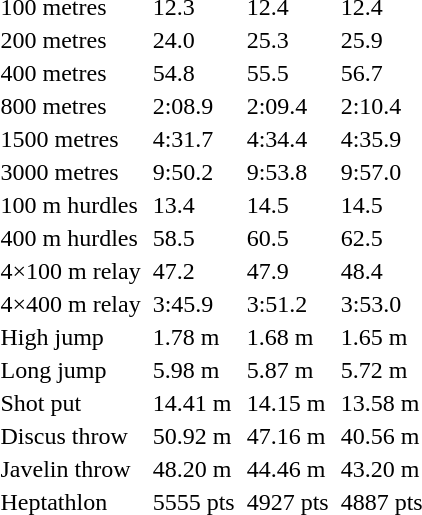<table>
<tr>
<td>100 metres</td>
<td></td>
<td>12.3</td>
<td></td>
<td>12.4</td>
<td></td>
<td>12.4</td>
</tr>
<tr>
<td>200 metres</td>
<td></td>
<td>24.0</td>
<td></td>
<td>25.3</td>
<td></td>
<td>25.9</td>
</tr>
<tr>
<td>400 metres</td>
<td></td>
<td>54.8</td>
<td></td>
<td>55.5</td>
<td></td>
<td>56.7</td>
</tr>
<tr>
<td>800 metres</td>
<td></td>
<td>2:08.9</td>
<td></td>
<td>2:09.4</td>
<td></td>
<td>2:10.4</td>
</tr>
<tr>
<td>1500 metres</td>
<td></td>
<td>4:31.7</td>
<td></td>
<td>4:34.4</td>
<td></td>
<td>4:35.9</td>
</tr>
<tr>
<td>3000 metres</td>
<td></td>
<td>9:50.2</td>
<td></td>
<td>9:53.8</td>
<td></td>
<td>9:57.0</td>
</tr>
<tr>
<td>100 m hurdles</td>
<td></td>
<td>13.4</td>
<td></td>
<td>14.5</td>
<td></td>
<td>14.5</td>
</tr>
<tr>
<td>400 m hurdles</td>
<td></td>
<td>58.5</td>
<td></td>
<td>60.5</td>
<td></td>
<td>62.5</td>
</tr>
<tr>
<td>4×100 m relay</td>
<td></td>
<td>47.2</td>
<td></td>
<td>47.9</td>
<td></td>
<td>48.4</td>
</tr>
<tr>
<td>4×400 m relay</td>
<td></td>
<td>3:45.9</td>
<td></td>
<td>3:51.2</td>
<td></td>
<td>3:53.0</td>
</tr>
<tr>
<td>High jump</td>
<td></td>
<td>1.78 m</td>
<td></td>
<td>1.68 m</td>
<td></td>
<td>1.65 m</td>
</tr>
<tr>
<td>Long jump</td>
<td></td>
<td>5.98 m</td>
<td></td>
<td>5.87 m</td>
<td></td>
<td>5.72 m</td>
</tr>
<tr>
<td>Shot put</td>
<td></td>
<td>14.41 m</td>
<td></td>
<td>14.15 m</td>
<td></td>
<td>13.58 m</td>
</tr>
<tr>
<td>Discus throw</td>
<td></td>
<td>50.92 m</td>
<td></td>
<td>47.16 m</td>
<td></td>
<td>40.56 m</td>
</tr>
<tr>
<td>Javelin throw</td>
<td></td>
<td>48.20 m</td>
<td></td>
<td>44.46 m</td>
<td></td>
<td>43.20 m</td>
</tr>
<tr>
<td>Heptathlon</td>
<td></td>
<td>5555 pts</td>
<td></td>
<td>4927 pts</td>
<td></td>
<td>4887 pts</td>
</tr>
</table>
